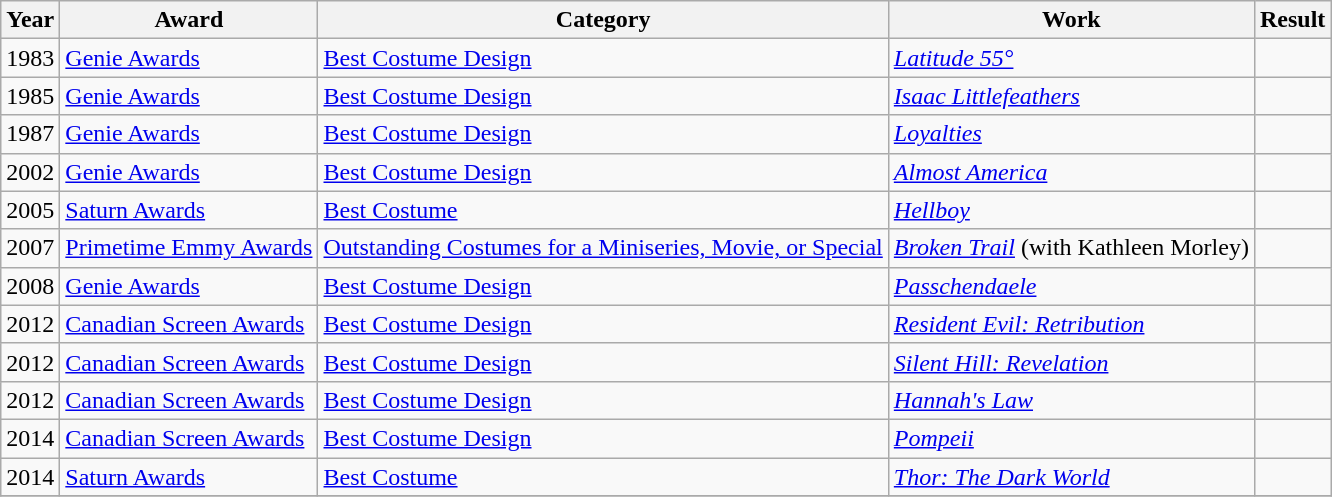<table class="wikitable plainrowheaders">
<tr>
<th>Year</th>
<th>Award</th>
<th>Category</th>
<th>Work</th>
<th>Result</th>
</tr>
<tr>
<td>1983</td>
<td><a href='#'>Genie Awards</a></td>
<td><a href='#'>Best Costume Design</a></td>
<td><em><a href='#'>Latitude 55°</a></em></td>
<td></td>
</tr>
<tr>
<td>1985</td>
<td><a href='#'>Genie Awards</a></td>
<td><a href='#'>Best Costume Design</a></td>
<td><em><a href='#'>Isaac Littlefeathers</a></em></td>
<td></td>
</tr>
<tr>
<td>1987</td>
<td><a href='#'>Genie Awards</a></td>
<td><a href='#'>Best Costume Design</a></td>
<td><em><a href='#'>Loyalties</a></em></td>
<td></td>
</tr>
<tr>
<td>2002</td>
<td><a href='#'>Genie Awards</a></td>
<td><a href='#'>Best Costume Design</a></td>
<td><em><a href='#'>Almost America</a></em></td>
<td></td>
</tr>
<tr>
<td>2005</td>
<td><a href='#'>Saturn Awards</a></td>
<td><a href='#'>Best Costume</a></td>
<td><em><a href='#'>Hellboy</a></em></td>
<td></td>
</tr>
<tr>
<td>2007</td>
<td><a href='#'>Primetime Emmy Awards</a></td>
<td><a href='#'>Outstanding Costumes for a Miniseries, Movie, or Special</a></td>
<td><em><a href='#'>Broken Trail</a></em> (with Kathleen Morley)</td>
<td></td>
</tr>
<tr>
<td>2008</td>
<td><a href='#'>Genie Awards</a></td>
<td><a href='#'>Best Costume Design</a></td>
<td><em><a href='#'>Passchendaele</a></em></td>
<td></td>
</tr>
<tr>
<td>2012</td>
<td><a href='#'>Canadian Screen Awards</a></td>
<td><a href='#'>Best Costume Design</a></td>
<td><em><a href='#'>Resident Evil: Retribution</a></em></td>
<td></td>
</tr>
<tr>
<td>2012</td>
<td><a href='#'>Canadian Screen Awards</a></td>
<td><a href='#'>Best Costume Design</a></td>
<td><em><a href='#'>Silent Hill: Revelation</a></em></td>
<td></td>
</tr>
<tr>
<td>2012</td>
<td><a href='#'>Canadian Screen Awards</a></td>
<td><a href='#'>Best Costume Design</a></td>
<td><em><a href='#'>Hannah's Law</a></em></td>
<td></td>
</tr>
<tr>
<td>2014</td>
<td><a href='#'>Canadian Screen Awards</a></td>
<td><a href='#'>Best Costume Design</a></td>
<td><em><a href='#'>Pompeii</a></em></td>
<td></td>
</tr>
<tr>
<td>2014</td>
<td><a href='#'>Saturn Awards</a></td>
<td><a href='#'>Best Costume</a></td>
<td><em><a href='#'>Thor: The Dark World</a></em></td>
<td></td>
</tr>
<tr>
</tr>
</table>
